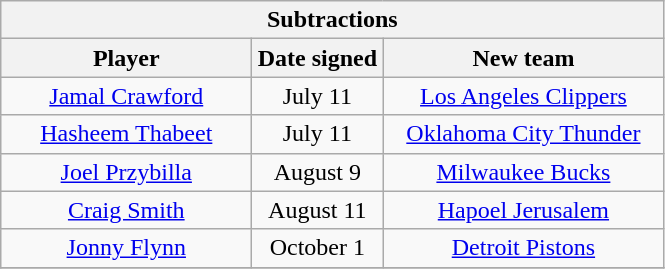<table class="wikitable" style="text-align:center">
<tr>
<th colspan=3>Subtractions</th>
</tr>
<tr>
<th style="width:160px">Player</th>
<th style="width:80px">Date signed</th>
<th style="width:180px">New team</th>
</tr>
<tr>
<td><a href='#'>Jamal Crawford</a></td>
<td>July 11</td>
<td><a href='#'>Los Angeles Clippers</a></td>
</tr>
<tr>
<td><a href='#'>Hasheem Thabeet</a></td>
<td>July 11</td>
<td><a href='#'>Oklahoma City Thunder</a></td>
</tr>
<tr>
<td><a href='#'>Joel Przybilla</a></td>
<td>August 9</td>
<td><a href='#'>Milwaukee Bucks</a></td>
</tr>
<tr>
<td><a href='#'>Craig Smith</a></td>
<td>August 11</td>
<td><a href='#'>Hapoel Jerusalem</a> </td>
</tr>
<tr>
<td><a href='#'>Jonny Flynn</a></td>
<td>October 1</td>
<td><a href='#'>Detroit Pistons</a></td>
</tr>
<tr>
</tr>
</table>
